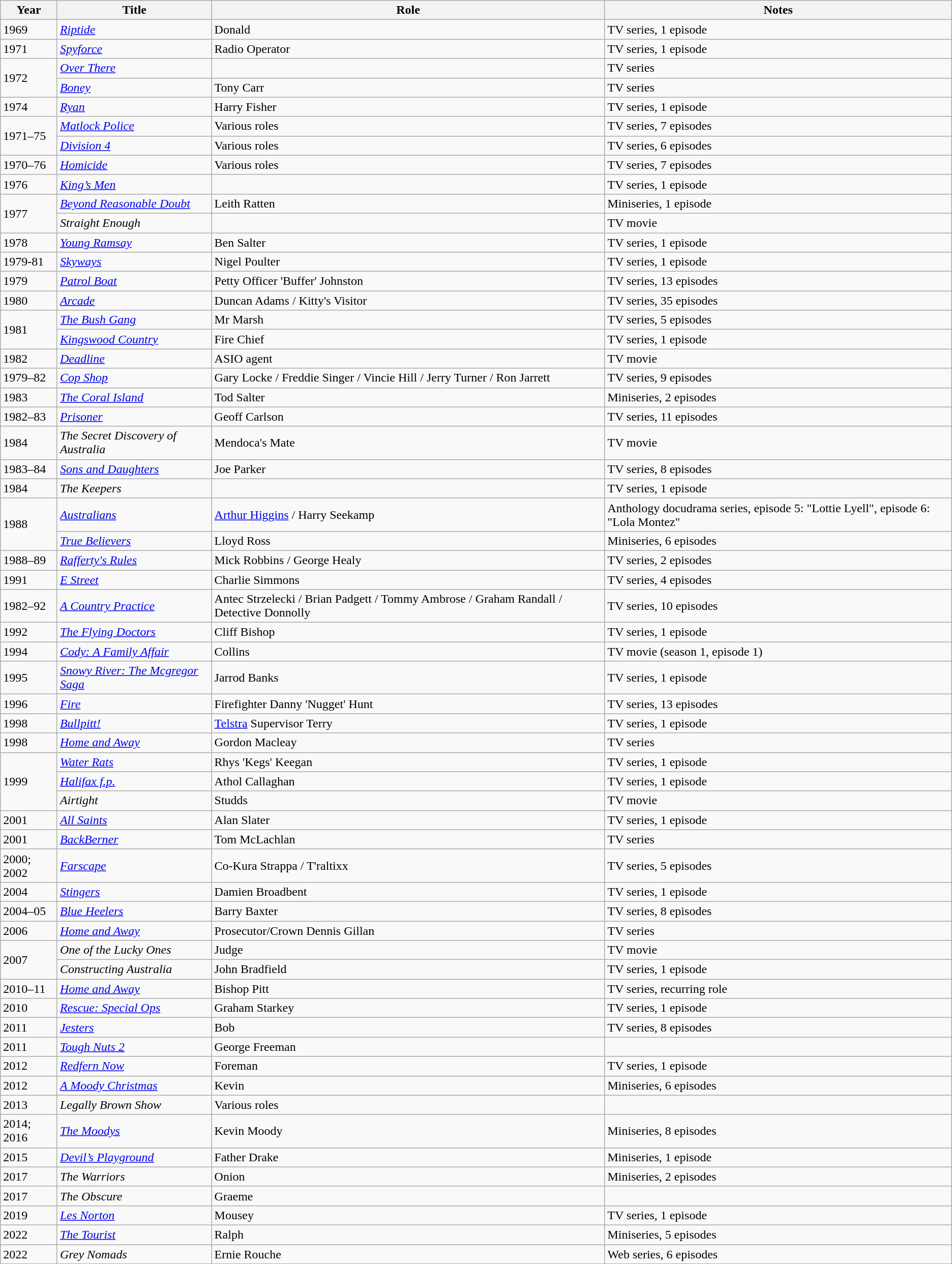<table class="wikitable sortable">
<tr>
<th>Year</th>
<th>Title</th>
<th>Role</th>
<th>Notes</th>
</tr>
<tr>
<td>1969</td>
<td><em><a href='#'>Riptide</a></em></td>
<td>Donald</td>
<td>TV series, 1 episode</td>
</tr>
<tr>
<td>1971</td>
<td><em><a href='#'>Spyforce</a></em></td>
<td>Radio Operator</td>
<td>TV series, 1 episode</td>
</tr>
<tr>
<td rowspan="2">1972</td>
<td><em><a href='#'>Over There</a></em></td>
<td></td>
<td>TV series</td>
</tr>
<tr>
<td><em><a href='#'>Boney</a></em></td>
<td>Tony Carr</td>
<td>TV series</td>
</tr>
<tr>
<td>1974</td>
<td><em><a href='#'>Ryan</a></em></td>
<td>Harry Fisher</td>
<td>TV series, 1 episode</td>
</tr>
<tr>
<td rowspan="2">1971–75</td>
<td><em><a href='#'>Matlock Police</a></em></td>
<td>Various roles</td>
<td>TV series, 7 episodes</td>
</tr>
<tr>
<td><em><a href='#'>Division 4</a></em></td>
<td>Various roles</td>
<td>TV series, 6 episodes</td>
</tr>
<tr>
<td>1970–76</td>
<td><a href='#'><em>Homicide</em></a></td>
<td>Various roles</td>
<td>TV series, 7 episodes</td>
</tr>
<tr>
<td>1976</td>
<td><em><a href='#'>King’s Men</a></em></td>
<td></td>
<td>TV series, 1 episode</td>
</tr>
<tr>
<td rowspan="2">1977</td>
<td><em><a href='#'>Beyond Reasonable Doubt</a></em></td>
<td>Leith Ratten</td>
<td>Miniseries, 1 episode</td>
</tr>
<tr>
<td><em>Straight Enough</em></td>
<td></td>
<td>TV movie</td>
</tr>
<tr>
<td>1978</td>
<td><em><a href='#'>Young Ramsay</a></em></td>
<td>Ben Salter</td>
<td>TV series, 1 episode</td>
</tr>
<tr>
<td>1979-81</td>
<td><em><a href='#'>Skyways</a></em></td>
<td>Nigel Poulter</td>
<td>TV series, 1 episode</td>
</tr>
<tr>
<td>1979</td>
<td><a href='#'><em>Patrol Boat</em></a></td>
<td>Petty Officer 'Buffer' Johnston</td>
<td>TV series, 13 episodes</td>
</tr>
<tr>
<td>1980</td>
<td><a href='#'><em>Arcade</em></a></td>
<td>Duncan Adams / Kitty's Visitor</td>
<td>TV series, 35 episodes</td>
</tr>
<tr>
<td rowspan="2">1981</td>
<td><em><a href='#'>The Bush Gang</a></em></td>
<td>Mr Marsh</td>
<td>TV series, 5 episodes</td>
</tr>
<tr>
<td><em><a href='#'>Kingswood Country</a></em></td>
<td>Fire Chief</td>
<td>TV series, 1 episode</td>
</tr>
<tr>
<td>1982</td>
<td><em><a href='#'>Deadline</a></em></td>
<td>ASIO agent</td>
<td>TV movie</td>
</tr>
<tr>
<td>1979–82</td>
<td><em><a href='#'>Cop Shop</a></em></td>
<td>Gary Locke / Freddie Singer / Vincie Hill / Jerry Turner / Ron Jarrett</td>
<td>TV series, 9 episodes</td>
</tr>
<tr>
<td>1983</td>
<td><em><a href='#'>The Coral Island</a></em></td>
<td>Tod Salter</td>
<td>Miniseries, 2 episodes</td>
</tr>
<tr>
<td>1982–83</td>
<td><a href='#'><em>Prisoner</em></a></td>
<td>Geoff Carlson</td>
<td>TV series, 11 episodes</td>
</tr>
<tr>
<td>1984</td>
<td><em>The Secret Discovery of Australia</em></td>
<td>Mendoca's Mate</td>
<td>TV movie</td>
</tr>
<tr>
<td>1983–84</td>
<td><a href='#'><em>Sons and Daughters</em></a></td>
<td>Joe Parker</td>
<td>TV series, 8 episodes</td>
</tr>
<tr>
<td>1984</td>
<td><em>The Keepers</em></td>
<td></td>
<td>TV series, 1 episode</td>
</tr>
<tr>
<td rowspan="2">1988</td>
<td><em><a href='#'>Australians</a></em></td>
<td><a href='#'>Arthur Higgins</a> / Harry Seekamp</td>
<td>Anthology docudrama series, episode 5: "Lottie Lyell", episode 6: "Lola Montez"</td>
</tr>
<tr>
<td><a href='#'><em>True Believers</em></a></td>
<td>Lloyd Ross</td>
<td>Miniseries, 6 episodes</td>
</tr>
<tr>
<td>1988–89</td>
<td><em><a href='#'>Rafferty's Rules</a></em></td>
<td>Mick Robbins / George Healy</td>
<td>TV series, 2 episodes</td>
</tr>
<tr>
<td>1991</td>
<td><a href='#'><em>E Street</em></a></td>
<td>Charlie Simmons</td>
<td>TV series, 4 episodes</td>
</tr>
<tr>
<td>1982–92</td>
<td><em><a href='#'>A Country Practice</a></em></td>
<td>Antec Strzelecki / Brian Padgett / Tommy Ambrose / Graham Randall / Detective Donnolly</td>
<td>TV series, 10 episodes</td>
</tr>
<tr>
<td>1992</td>
<td><em><a href='#'>The Flying Doctors</a></em></td>
<td>Cliff Bishop</td>
<td>TV series, 1 episode</td>
</tr>
<tr>
<td>1994</td>
<td><em><a href='#'>Cody: A Family Affair</a></em></td>
<td>Collins</td>
<td>TV movie (season 1, episode 1)</td>
</tr>
<tr>
<td>1995</td>
<td><em><a href='#'>Snowy River: The Mcgregor Saga</a></em></td>
<td>Jarrod Banks</td>
<td>TV series, 1 episode</td>
</tr>
<tr>
<td>1996</td>
<td><em><a href='#'>Fire</a></em></td>
<td>Firefighter Danny 'Nugget' Hunt</td>
<td>TV series, 13 episodes</td>
</tr>
<tr>
<td>1998</td>
<td><em><a href='#'>Bullpitt!</a></em></td>
<td><a href='#'>Telstra</a> Supervisor Terry</td>
<td>TV series, 1 episode</td>
</tr>
<tr>
<td>1998</td>
<td><em><a href='#'>Home and Away</a></em></td>
<td>Gordon Macleay</td>
<td>TV series</td>
</tr>
<tr>
<td rowspan="3">1999</td>
<td><a href='#'><em>Water Rats</em></a></td>
<td>Rhys 'Kegs' Keegan</td>
<td>TV series, 1 episode</td>
</tr>
<tr>
<td><em><a href='#'>Halifax f.p.</a></em></td>
<td>Athol Callaghan</td>
<td>TV series, 1 episode</td>
</tr>
<tr>
<td><em>Airtight</em></td>
<td>Studds</td>
<td>TV movie</td>
</tr>
<tr>
<td>2001</td>
<td><a href='#'><em>All Saints</em></a></td>
<td>Alan Slater</td>
<td>TV series, 1 episode</td>
</tr>
<tr>
<td>2001</td>
<td><em><a href='#'>BackBerner</a></em></td>
<td>Tom McLachlan</td>
<td>TV series</td>
</tr>
<tr>
<td>2000; 2002</td>
<td><em><a href='#'>Farscape</a></em></td>
<td>Co-Kura Strappa / T'raltixx</td>
<td>TV series, 5 episodes</td>
</tr>
<tr>
<td>2004</td>
<td><a href='#'><em>Stingers</em></a></td>
<td>Damien Broadbent</td>
<td>TV series, 1 episode</td>
</tr>
<tr>
<td>2004–05</td>
<td><em><a href='#'>Blue Heelers</a></em></td>
<td>Barry Baxter</td>
<td>TV series, 8 episodes</td>
</tr>
<tr>
<td>2006</td>
<td><em><a href='#'>Home and Away</a></em></td>
<td>Prosecutor/Crown Dennis Gillan</td>
<td>TV series</td>
</tr>
<tr>
<td rowspan="2">2007</td>
<td><em>One of the Lucky Ones</em></td>
<td>Judge</td>
<td>TV movie</td>
</tr>
<tr>
<td><em>Constructing Australia</em></td>
<td>John Bradfield</td>
<td>TV series, 1 episode</td>
</tr>
<tr>
<td>2010–11</td>
<td><em><a href='#'>Home and Away</a></em></td>
<td>Bishop Pitt</td>
<td>TV series, recurring role</td>
</tr>
<tr>
<td>2010</td>
<td><em><a href='#'>Rescue: Special Ops</a></em></td>
<td>Graham Starkey</td>
<td>TV series, 1 episode</td>
</tr>
<tr>
<td>2011</td>
<td><em><a href='#'>Jesters</a></em></td>
<td>Bob</td>
<td>TV series, 8 episodes</td>
</tr>
<tr>
<td>2011</td>
<td><em><a href='#'>Tough Nuts 2</a></em></td>
<td>George Freeman</td>
<td></td>
</tr>
<tr>
<td>2012</td>
<td><em><a href='#'>Redfern Now</a></em></td>
<td>Foreman</td>
<td>TV series, 1 episode</td>
</tr>
<tr>
<td>2012</td>
<td><em><a href='#'>A Moody Christmas</a></em></td>
<td>Kevin</td>
<td>Miniseries, 6 episodes</td>
</tr>
<tr>
<td>2013</td>
<td><em>Legally Brown Show</em></td>
<td>Various roles</td>
<td></td>
</tr>
<tr>
<td>2014; 2016</td>
<td><em><a href='#'>The Moodys</a></em></td>
<td>Kevin Moody</td>
<td>Miniseries, 8 episodes</td>
</tr>
<tr>
<td>2015</td>
<td><em><a href='#'>Devil’s Playground</a></em></td>
<td>Father Drake</td>
<td>Miniseries, 1 episode</td>
</tr>
<tr>
<td>2017</td>
<td><em>The Warriors</em></td>
<td>Onion</td>
<td>Miniseries, 2 episodes</td>
</tr>
<tr>
<td>2017</td>
<td><em>The Obscure</em></td>
<td>Graeme</td>
<td></td>
</tr>
<tr>
<td>2019</td>
<td><a href='#'><em>Les Norton</em></a></td>
<td>Mousey</td>
<td>TV series, 1 episode</td>
</tr>
<tr>
<td>2022</td>
<td><a href='#'><em>The Tourist</em></a></td>
<td>Ralph</td>
<td>Miniseries, 5 episodes</td>
</tr>
<tr>
<td>2022</td>
<td><em>Grey Nomads</em></td>
<td>Ernie Rouche</td>
<td>Web series, 6 episodes</td>
</tr>
</table>
